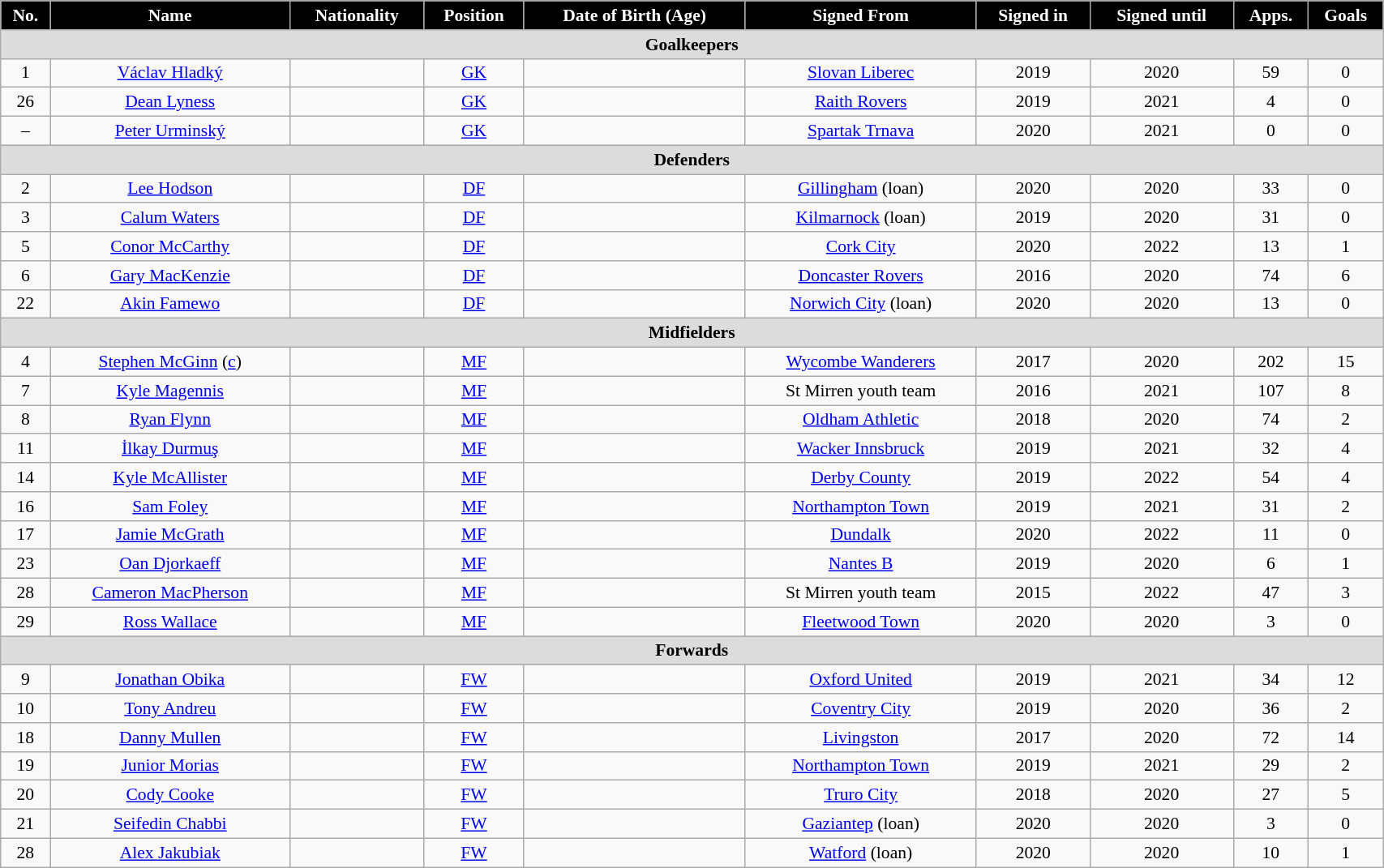<table class="wikitable"  style="text-align:center; font-size:90%; width:90%;">
<tr>
<th style="background:#000000; color:white; text-align:center;">No.</th>
<th style="background:#000000; color:white; text-align:center;">Name</th>
<th style="background:#000000; color:white; text-align:center;">Nationality</th>
<th style="background:#000000; color:white; text-align:center;">Position</th>
<th style="background:#000000; color:white; text-align:center;">Date of Birth (Age)</th>
<th style="background:#000000; color:white; text-align:center;">Signed From</th>
<th style="background:#000000; color:white; text-align:center;">Signed in</th>
<th style="background:#000000; color:white; text-align:center;">Signed until</th>
<th style="background:#000000; color:white; text-align:center;">Apps.</th>
<th style="background:#000000; color:white; text-align:center;">Goals</th>
</tr>
<tr>
<th colspan="10" style="background:#dcdcdc; text-align:center;">Goalkeepers</th>
</tr>
<tr>
<td>1</td>
<td><a href='#'>Václav Hladký</a></td>
<td></td>
<td><a href='#'>GK</a></td>
<td></td>
<td><a href='#'>Slovan Liberec</a></td>
<td>2019</td>
<td>2020</td>
<td>59</td>
<td>0</td>
</tr>
<tr>
<td>26</td>
<td><a href='#'>Dean Lyness</a></td>
<td></td>
<td><a href='#'>GK</a></td>
<td></td>
<td><a href='#'>Raith Rovers</a></td>
<td>2019</td>
<td>2021</td>
<td>4</td>
<td>0</td>
</tr>
<tr>
<td>–</td>
<td><a href='#'>Peter Urminský</a></td>
<td></td>
<td><a href='#'>GK</a></td>
<td></td>
<td><a href='#'>Spartak Trnava</a></td>
<td>2020</td>
<td>2021</td>
<td>0</td>
<td>0</td>
</tr>
<tr>
<th colspan="10" style="background:#dcdcdc; text-align:center;">Defenders</th>
</tr>
<tr>
<td>2</td>
<td><a href='#'>Lee Hodson</a></td>
<td></td>
<td><a href='#'>DF</a></td>
<td></td>
<td><a href='#'>Gillingham</a> (loan)</td>
<td>2020</td>
<td>2020</td>
<td>33</td>
<td>0</td>
</tr>
<tr>
<td>3</td>
<td><a href='#'>Calum Waters</a></td>
<td></td>
<td><a href='#'>DF</a></td>
<td></td>
<td><a href='#'>Kilmarnock</a> (loan)</td>
<td>2019</td>
<td>2020</td>
<td>31</td>
<td>0</td>
</tr>
<tr>
<td>5</td>
<td><a href='#'>Conor McCarthy</a></td>
<td></td>
<td><a href='#'>DF</a></td>
<td></td>
<td><a href='#'>Cork City</a></td>
<td>2020</td>
<td>2022</td>
<td>13</td>
<td>1</td>
</tr>
<tr>
<td>6</td>
<td><a href='#'>Gary MacKenzie</a></td>
<td></td>
<td><a href='#'>DF</a></td>
<td></td>
<td><a href='#'>Doncaster Rovers</a></td>
<td>2016</td>
<td>2020</td>
<td>74</td>
<td>6<br></td>
</tr>
<tr>
<td>22</td>
<td><a href='#'>Akin Famewo</a></td>
<td></td>
<td><a href='#'>DF</a></td>
<td></td>
<td><a href='#'>Norwich City</a> (loan)</td>
<td>2020</td>
<td>2020</td>
<td>13</td>
<td>0</td>
</tr>
<tr>
<th colspan="10" style="background:#dcdcdc; text-align:center;">Midfielders</th>
</tr>
<tr>
<td>4</td>
<td><a href='#'>Stephen McGinn</a> (<a href='#'>c</a>)</td>
<td></td>
<td><a href='#'>MF</a></td>
<td></td>
<td><a href='#'>Wycombe Wanderers</a></td>
<td>2017</td>
<td>2020</td>
<td>202</td>
<td>15</td>
</tr>
<tr>
<td>7</td>
<td><a href='#'>Kyle Magennis</a></td>
<td></td>
<td><a href='#'>MF</a></td>
<td></td>
<td>St Mirren youth team</td>
<td>2016</td>
<td>2021</td>
<td>107</td>
<td>8</td>
</tr>
<tr>
<td>8</td>
<td><a href='#'>Ryan Flynn</a></td>
<td></td>
<td><a href='#'>MF</a></td>
<td></td>
<td><a href='#'>Oldham Athletic</a></td>
<td>2018</td>
<td>2020</td>
<td>74</td>
<td>2</td>
</tr>
<tr>
<td>11</td>
<td><a href='#'>İlkay Durmuş</a></td>
<td></td>
<td><a href='#'>MF</a></td>
<td></td>
<td><a href='#'>Wacker Innsbruck</a></td>
<td>2019</td>
<td>2021</td>
<td>32</td>
<td>4</td>
</tr>
<tr>
<td>14</td>
<td><a href='#'>Kyle McAllister</a></td>
<td></td>
<td><a href='#'>MF</a></td>
<td></td>
<td><a href='#'>Derby County</a></td>
<td>2019</td>
<td>2022</td>
<td>54</td>
<td>4</td>
</tr>
<tr>
<td>16</td>
<td><a href='#'>Sam Foley</a></td>
<td></td>
<td><a href='#'>MF</a></td>
<td></td>
<td><a href='#'>Northampton Town</a></td>
<td>2019</td>
<td>2021</td>
<td>31</td>
<td>2</td>
</tr>
<tr>
<td>17</td>
<td><a href='#'>Jamie McGrath</a></td>
<td></td>
<td><a href='#'>MF</a></td>
<td></td>
<td><a href='#'>Dundalk</a></td>
<td>2020</td>
<td>2022</td>
<td>11</td>
<td>0</td>
</tr>
<tr>
<td>23</td>
<td><a href='#'>Oan Djorkaeff</a></td>
<td></td>
<td><a href='#'>MF</a></td>
<td></td>
<td><a href='#'>Nantes B</a></td>
<td>2019</td>
<td>2020</td>
<td>6</td>
<td>1</td>
</tr>
<tr>
<td>28</td>
<td><a href='#'>Cameron MacPherson</a></td>
<td></td>
<td><a href='#'>MF</a></td>
<td></td>
<td>St Mirren youth team</td>
<td>2015</td>
<td>2022</td>
<td>47</td>
<td>3</td>
</tr>
<tr>
<td>29</td>
<td><a href='#'>Ross Wallace</a></td>
<td></td>
<td><a href='#'>MF</a></td>
<td></td>
<td><a href='#'>Fleetwood Town</a></td>
<td>2020</td>
<td>2020</td>
<td>3</td>
<td>0<br></td>
</tr>
<tr>
<th colspan="10" style="background:#dcdcdc; text-align:center;"><strong>Forwards</strong></th>
</tr>
<tr>
<td>9</td>
<td><a href='#'>Jonathan Obika</a></td>
<td></td>
<td><a href='#'>FW</a></td>
<td></td>
<td><a href='#'>Oxford United</a></td>
<td>2019</td>
<td>2021</td>
<td>34</td>
<td>12</td>
</tr>
<tr>
<td>10</td>
<td><a href='#'>Tony Andreu</a></td>
<td></td>
<td><a href='#'>FW</a></td>
<td></td>
<td><a href='#'>Coventry City</a></td>
<td>2019</td>
<td>2020</td>
<td>36</td>
<td>2</td>
</tr>
<tr>
<td>18</td>
<td><a href='#'>Danny Mullen</a></td>
<td></td>
<td><a href='#'>FW</a></td>
<td></td>
<td><a href='#'>Livingston</a></td>
<td>2017</td>
<td>2020</td>
<td>72</td>
<td>14</td>
</tr>
<tr>
<td>19</td>
<td><a href='#'>Junior Morias</a></td>
<td></td>
<td><a href='#'>FW</a></td>
<td></td>
<td><a href='#'>Northampton Town</a></td>
<td>2019</td>
<td>2021</td>
<td>29</td>
<td>2</td>
</tr>
<tr>
<td>20</td>
<td><a href='#'>Cody Cooke</a></td>
<td></td>
<td><a href='#'>FW</a></td>
<td></td>
<td><a href='#'>Truro City</a></td>
<td>2018</td>
<td>2020</td>
<td>27</td>
<td>5</td>
</tr>
<tr>
<td>21</td>
<td><a href='#'>Seifedin Chabbi</a></td>
<td></td>
<td><a href='#'>FW</a></td>
<td></td>
<td><a href='#'>Gaziantep</a> (loan)</td>
<td>2020</td>
<td>2020</td>
<td>3</td>
<td>0</td>
</tr>
<tr>
<td>28</td>
<td><a href='#'>Alex Jakubiak</a></td>
<td></td>
<td><a href='#'>FW</a></td>
<td></td>
<td><a href='#'>Watford</a> (loan)</td>
<td>2020</td>
<td>2020</td>
<td>10</td>
<td>1</td>
</tr>
</table>
